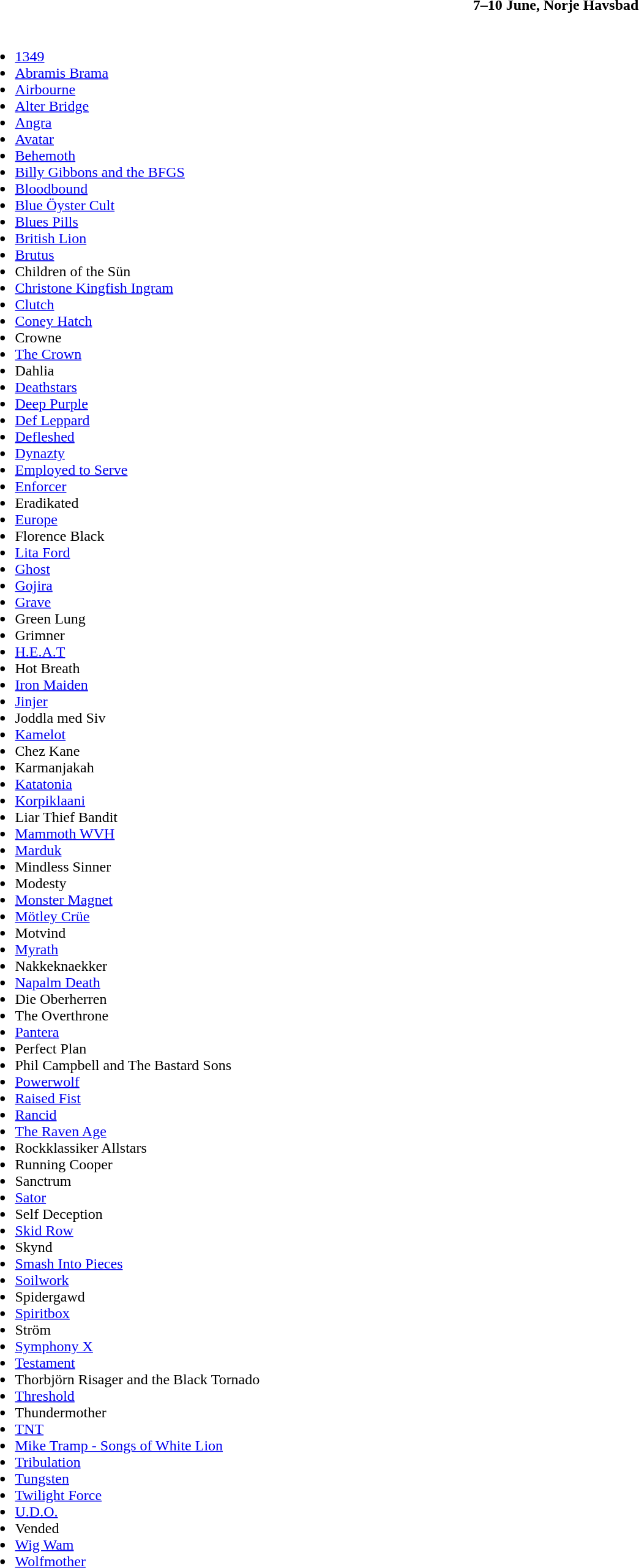<table class="toccolours collapsible expanded" style="width:100%;">
<tr>
<th>7–10 June, Norje Havsbad</th>
</tr>
<tr>
<td><br><ul><li><a href='#'>1349</a></li><li><a href='#'>Abramis Brama</a></li><li><a href='#'>Airbourne</a></li><li><a href='#'>Alter Bridge</a></li><li><a href='#'>Angra</a></li><li><a href='#'>Avatar</a></li><li><a href='#'>Behemoth</a></li><li><a href='#'>Billy Gibbons and the BFGS</a></li><li><a href='#'>Bloodbound</a></li><li><a href='#'>Blue Öyster Cult</a></li><li><a href='#'>Blues Pills</a></li><li><a href='#'>British Lion</a></li><li><a href='#'>Brutus</a></li><li>Children of the Sün</li><li><a href='#'>Christone Kingfish Ingram</a></li><li><a href='#'>Clutch</a></li><li><a href='#'>Coney Hatch</a></li><li>Crowne</li><li><a href='#'>The Crown</a></li><li>Dahlia</li><li><a href='#'>Deathstars</a></li><li><a href='#'>Deep Purple</a></li><li><a href='#'>Def Leppard</a></li><li><a href='#'>Defleshed</a></li><li><a href='#'>Dynazty</a></li><li><a href='#'>Employed to Serve</a></li><li><a href='#'>Enforcer</a></li><li>Eradikated</li><li><a href='#'>Europe</a></li><li>Florence Black</li><li><a href='#'>Lita Ford</a></li><li><a href='#'>Ghost</a></li><li><a href='#'>Gojira</a></li><li><a href='#'>Grave</a></li><li>Green Lung</li><li>Grimner</li><li><a href='#'>H.E.A.T</a></li><li>Hot Breath</li><li><a href='#'>Iron Maiden</a></li><li><a href='#'>Jinjer</a></li><li>Joddla med Siv</li><li><a href='#'>Kamelot</a></li><li>Chez Kane</li><li>Karmanjakah</li><li><a href='#'>Katatonia</a></li><li><a href='#'>Korpiklaani</a></li><li>Liar Thief Bandit</li><li><a href='#'>Mammoth WVH</a></li><li><a href='#'>Marduk</a></li><li>Mindless Sinner</li><li>Modesty</li><li><a href='#'>Monster Magnet</a></li><li><a href='#'>Mötley Crüe</a></li><li>Motvind</li><li><a href='#'>Myrath</a></li><li>Nakkeknaekker</li><li><a href='#'>Napalm Death</a></li><li>Die Oberherren</li><li>The Overthrone</li><li><a href='#'>Pantera</a></li><li>Perfect Plan</li><li>Phil Campbell and The Bastard Sons</li><li><a href='#'>Powerwolf</a></li><li><a href='#'>Raised Fist</a></li><li><a href='#'>Rancid</a></li><li><a href='#'>The Raven Age</a></li><li>Rockklassiker Allstars</li><li>Running Cooper</li><li>Sanctrum</li><li><a href='#'>Sator</a></li><li>Self Deception</li><li><a href='#'>Skid Row</a></li><li>Skynd</li><li><a href='#'>Smash Into Pieces</a></li><li><a href='#'>Soilwork</a></li><li>Spidergawd</li><li><a href='#'>Spiritbox</a></li><li>Ström</li><li><a href='#'>Symphony X</a></li><li><a href='#'>Testament</a></li><li>Thorbjörn Risager and the Black Tornado</li><li><a href='#'>Threshold</a></li><li>Thundermother</li><li><a href='#'>TNT</a></li><li><a href='#'>Mike Tramp - Songs of White Lion</a></li><li><a href='#'>Tribulation</a></li><li><a href='#'>Tungsten</a></li><li><a href='#'>Twilight Force</a></li><li><a href='#'>U.D.O.</a></li><li>Vended</li><li><a href='#'>Wig Wam</a></li><li><a href='#'>Wolfmother</a></li></ul></td>
</tr>
</table>
